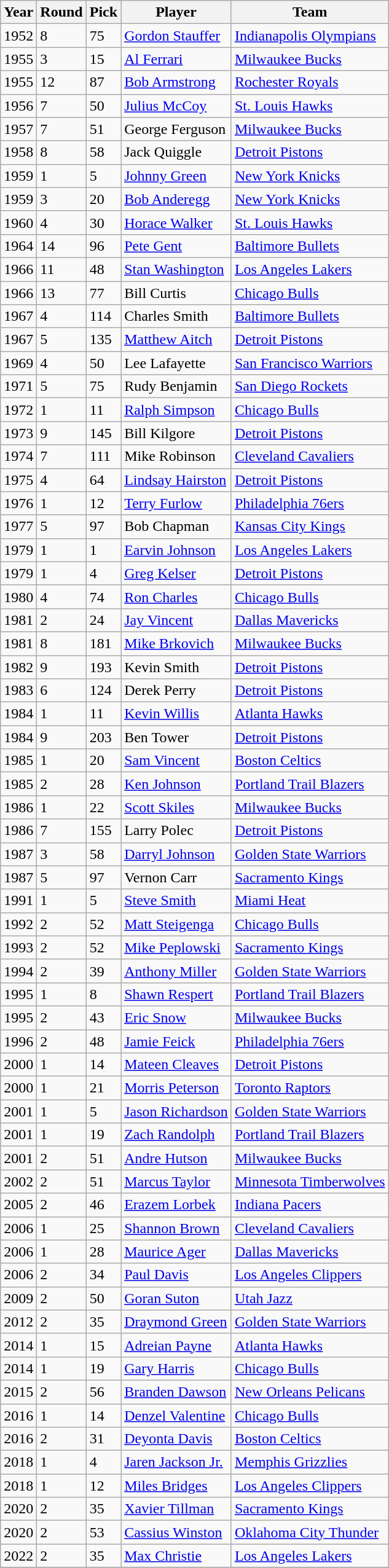<table class="wikitable">
<tr>
<th>Year</th>
<th>Round</th>
<th>Pick</th>
<th>Player</th>
<th>Team</th>
</tr>
<tr>
<td>1952</td>
<td>8</td>
<td>75</td>
<td><a href='#'>Gordon Stauffer</a></td>
<td><a href='#'>Indianapolis Olympians</a></td>
</tr>
<tr>
<td>1955</td>
<td>3</td>
<td>15</td>
<td><a href='#'>Al Ferrari</a></td>
<td><a href='#'>Milwaukee Bucks</a></td>
</tr>
<tr>
<td>1955</td>
<td>12</td>
<td>87</td>
<td><a href='#'>Bob Armstrong</a></td>
<td><a href='#'>Rochester Royals</a></td>
</tr>
<tr>
<td>1956</td>
<td>7</td>
<td>50</td>
<td><a href='#'>Julius McCoy</a></td>
<td><a href='#'>St. Louis Hawks</a></td>
</tr>
<tr>
<td>1957</td>
<td>7</td>
<td>51</td>
<td>George Ferguson</td>
<td><a href='#'>Milwaukee Bucks</a></td>
</tr>
<tr>
<td>1958</td>
<td>8</td>
<td>58</td>
<td>Jack Quiggle</td>
<td><a href='#'>Detroit Pistons</a></td>
</tr>
<tr>
<td>1959</td>
<td>1</td>
<td>5</td>
<td><a href='#'>Johnny Green</a></td>
<td><a href='#'>New York Knicks</a></td>
</tr>
<tr>
<td>1959</td>
<td>3</td>
<td>20</td>
<td><a href='#'>Bob Anderegg</a></td>
<td><a href='#'>New York Knicks</a></td>
</tr>
<tr>
<td>1960</td>
<td>4</td>
<td>30</td>
<td><a href='#'>Horace Walker</a></td>
<td><a href='#'>St. Louis Hawks</a></td>
</tr>
<tr>
<td>1964</td>
<td>14</td>
<td>96</td>
<td><a href='#'>Pete Gent</a></td>
<td><a href='#'>Baltimore Bullets</a></td>
</tr>
<tr>
<td>1966</td>
<td>11</td>
<td>48</td>
<td><a href='#'>Stan Washington</a></td>
<td><a href='#'>Los Angeles Lakers</a></td>
</tr>
<tr>
<td>1966</td>
<td>13</td>
<td>77</td>
<td>Bill Curtis</td>
<td><a href='#'>Chicago Bulls</a></td>
</tr>
<tr>
<td>1967</td>
<td>4</td>
<td>114</td>
<td>Charles Smith</td>
<td><a href='#'>Baltimore Bullets</a></td>
</tr>
<tr>
<td>1967</td>
<td>5</td>
<td>135</td>
<td><a href='#'>Matthew Aitch</a></td>
<td><a href='#'>Detroit Pistons</a></td>
</tr>
<tr>
<td>1969</td>
<td>4</td>
<td>50</td>
<td>Lee Lafayette</td>
<td><a href='#'>San Francisco Warriors</a></td>
</tr>
<tr>
<td>1971</td>
<td>5</td>
<td>75</td>
<td>Rudy Benjamin</td>
<td><a href='#'>San Diego Rockets</a></td>
</tr>
<tr>
<td>1972</td>
<td>1</td>
<td>11</td>
<td><a href='#'>Ralph Simpson</a></td>
<td><a href='#'>Chicago Bulls</a></td>
</tr>
<tr>
<td>1973</td>
<td>9</td>
<td>145</td>
<td>Bill Kilgore</td>
<td><a href='#'>Detroit Pistons</a></td>
</tr>
<tr>
<td>1974</td>
<td>7</td>
<td>111</td>
<td>Mike Robinson</td>
<td><a href='#'>Cleveland Cavaliers</a></td>
</tr>
<tr>
<td>1975</td>
<td>4</td>
<td>64</td>
<td><a href='#'>Lindsay Hairston</a></td>
<td><a href='#'>Detroit Pistons</a></td>
</tr>
<tr>
<td>1976</td>
<td>1</td>
<td>12</td>
<td><a href='#'>Terry Furlow</a></td>
<td><a href='#'>Philadelphia 76ers</a></td>
</tr>
<tr>
<td>1977</td>
<td>5</td>
<td>97</td>
<td>Bob Chapman</td>
<td><a href='#'>Kansas City Kings</a></td>
</tr>
<tr>
<td>1979</td>
<td>1</td>
<td>1</td>
<td><a href='#'>Earvin Johnson</a></td>
<td><a href='#'>Los Angeles Lakers</a></td>
</tr>
<tr>
<td>1979</td>
<td>1</td>
<td>4</td>
<td><a href='#'>Greg Kelser</a></td>
<td><a href='#'>Detroit Pistons</a></td>
</tr>
<tr>
<td>1980</td>
<td>4</td>
<td>74</td>
<td><a href='#'>Ron Charles</a></td>
<td><a href='#'>Chicago Bulls</a></td>
</tr>
<tr>
<td>1981</td>
<td>2</td>
<td>24</td>
<td><a href='#'>Jay Vincent</a></td>
<td><a href='#'>Dallas Mavericks</a></td>
</tr>
<tr>
<td>1981</td>
<td>8</td>
<td>181</td>
<td><a href='#'>Mike Brkovich</a></td>
<td><a href='#'>Milwaukee Bucks</a></td>
</tr>
<tr>
<td>1982</td>
<td>9</td>
<td>193</td>
<td>Kevin Smith</td>
<td><a href='#'>Detroit Pistons</a></td>
</tr>
<tr>
<td>1983</td>
<td>6</td>
<td>124</td>
<td>Derek Perry</td>
<td><a href='#'>Detroit Pistons</a></td>
</tr>
<tr>
<td>1984</td>
<td>1</td>
<td>11</td>
<td><a href='#'>Kevin Willis</a></td>
<td><a href='#'>Atlanta Hawks</a></td>
</tr>
<tr>
<td>1984</td>
<td>9</td>
<td>203</td>
<td>Ben Tower</td>
<td><a href='#'>Detroit Pistons</a></td>
</tr>
<tr>
<td>1985</td>
<td>1</td>
<td>20</td>
<td><a href='#'>Sam Vincent</a></td>
<td><a href='#'>Boston Celtics</a></td>
</tr>
<tr>
<td>1985</td>
<td>2</td>
<td>28</td>
<td><a href='#'>Ken Johnson</a></td>
<td><a href='#'>Portland Trail Blazers</a></td>
</tr>
<tr>
<td>1986</td>
<td>1</td>
<td>22</td>
<td><a href='#'>Scott Skiles</a></td>
<td><a href='#'>Milwaukee Bucks</a></td>
</tr>
<tr>
<td>1986</td>
<td>7</td>
<td>155</td>
<td>Larry Polec</td>
<td><a href='#'>Detroit Pistons</a></td>
</tr>
<tr>
<td>1987</td>
<td>3</td>
<td>58</td>
<td><a href='#'>Darryl Johnson</a></td>
<td><a href='#'>Golden State Warriors</a></td>
</tr>
<tr>
<td>1987</td>
<td>5</td>
<td>97</td>
<td>Vernon Carr</td>
<td><a href='#'>Sacramento Kings</a></td>
</tr>
<tr>
<td>1991</td>
<td>1</td>
<td>5</td>
<td><a href='#'>Steve Smith</a></td>
<td><a href='#'>Miami Heat</a></td>
</tr>
<tr>
<td>1992</td>
<td>2</td>
<td>52</td>
<td><a href='#'>Matt Steigenga</a></td>
<td><a href='#'>Chicago Bulls</a></td>
</tr>
<tr>
<td>1993</td>
<td>2</td>
<td>52</td>
<td><a href='#'>Mike Peplowski</a></td>
<td><a href='#'>Sacramento Kings</a></td>
</tr>
<tr>
<td>1994</td>
<td>2</td>
<td>39</td>
<td><a href='#'>Anthony Miller</a></td>
<td><a href='#'>Golden State Warriors</a></td>
</tr>
<tr>
<td>1995</td>
<td>1</td>
<td>8</td>
<td><a href='#'>Shawn Respert</a></td>
<td><a href='#'>Portland Trail Blazers</a></td>
</tr>
<tr>
<td>1995</td>
<td>2</td>
<td>43</td>
<td><a href='#'>Eric Snow</a></td>
<td><a href='#'>Milwaukee Bucks</a></td>
</tr>
<tr>
<td>1996</td>
<td>2</td>
<td>48</td>
<td><a href='#'>Jamie Feick</a></td>
<td><a href='#'>Philadelphia 76ers</a></td>
</tr>
<tr>
<td>2000</td>
<td>1</td>
<td>14</td>
<td><a href='#'>Mateen Cleaves</a></td>
<td><a href='#'>Detroit Pistons</a></td>
</tr>
<tr>
<td>2000</td>
<td>1</td>
<td>21</td>
<td><a href='#'>Morris Peterson</a></td>
<td><a href='#'>Toronto Raptors</a></td>
</tr>
<tr>
<td>2001</td>
<td>1</td>
<td>5</td>
<td><a href='#'>Jason Richardson</a></td>
<td><a href='#'>Golden State Warriors</a></td>
</tr>
<tr>
<td>2001</td>
<td>1</td>
<td>19</td>
<td><a href='#'>Zach Randolph</a></td>
<td><a href='#'>Portland Trail Blazers</a></td>
</tr>
<tr>
<td>2001</td>
<td>2</td>
<td>51</td>
<td><a href='#'>Andre Hutson</a></td>
<td><a href='#'>Milwaukee Bucks</a></td>
</tr>
<tr>
<td>2002</td>
<td>2</td>
<td>51</td>
<td><a href='#'>Marcus Taylor</a></td>
<td><a href='#'>Minnesota Timberwolves</a></td>
</tr>
<tr>
<td>2005</td>
<td>2</td>
<td>46</td>
<td><a href='#'>Erazem Lorbek</a></td>
<td><a href='#'>Indiana Pacers</a></td>
</tr>
<tr>
<td>2006</td>
<td>1</td>
<td>25</td>
<td><a href='#'>Shannon Brown</a></td>
<td><a href='#'>Cleveland Cavaliers</a></td>
</tr>
<tr>
<td>2006</td>
<td>1</td>
<td>28</td>
<td><a href='#'>Maurice Ager</a></td>
<td><a href='#'>Dallas Mavericks</a></td>
</tr>
<tr>
<td>2006</td>
<td>2</td>
<td>34</td>
<td><a href='#'>Paul Davis</a></td>
<td><a href='#'>Los Angeles Clippers</a></td>
</tr>
<tr>
<td>2009</td>
<td>2</td>
<td>50</td>
<td><a href='#'>Goran Suton</a></td>
<td><a href='#'>Utah Jazz</a></td>
</tr>
<tr>
<td>2012</td>
<td>2</td>
<td>35</td>
<td><a href='#'>Draymond Green</a></td>
<td><a href='#'>Golden State Warriors</a></td>
</tr>
<tr>
<td>2014</td>
<td>1</td>
<td>15</td>
<td><a href='#'>Adreian Payne</a></td>
<td><a href='#'>Atlanta Hawks</a></td>
</tr>
<tr>
<td>2014</td>
<td>1</td>
<td>19</td>
<td><a href='#'>Gary Harris</a></td>
<td><a href='#'>Chicago Bulls</a></td>
</tr>
<tr>
<td>2015</td>
<td>2</td>
<td>56</td>
<td><a href='#'>Branden Dawson</a></td>
<td><a href='#'>New Orleans Pelicans</a></td>
</tr>
<tr>
<td>2016</td>
<td>1</td>
<td>14</td>
<td><a href='#'>Denzel Valentine</a></td>
<td><a href='#'>Chicago Bulls</a></td>
</tr>
<tr>
<td>2016</td>
<td>2</td>
<td>31</td>
<td><a href='#'>Deyonta Davis</a></td>
<td><a href='#'>Boston Celtics</a></td>
</tr>
<tr>
<td>2018</td>
<td>1</td>
<td>4</td>
<td><a href='#'>Jaren Jackson Jr.</a></td>
<td><a href='#'>Memphis Grizzlies</a></td>
</tr>
<tr>
<td>2018</td>
<td>1</td>
<td>12</td>
<td><a href='#'>Miles Bridges</a></td>
<td><a href='#'>Los Angeles Clippers</a></td>
</tr>
<tr>
<td>2020</td>
<td>2</td>
<td>35</td>
<td><a href='#'>Xavier Tillman</a></td>
<td><a href='#'>Sacramento Kings</a></td>
</tr>
<tr>
<td>2020</td>
<td>2</td>
<td>53</td>
<td><a href='#'>Cassius Winston</a></td>
<td><a href='#'>Oklahoma City Thunder</a></td>
</tr>
<tr>
<td>2022</td>
<td>2</td>
<td>35</td>
<td><a href='#'>Max Christie</a></td>
<td><a href='#'>Los Angeles Lakers</a></td>
</tr>
<tr>
</tr>
</table>
